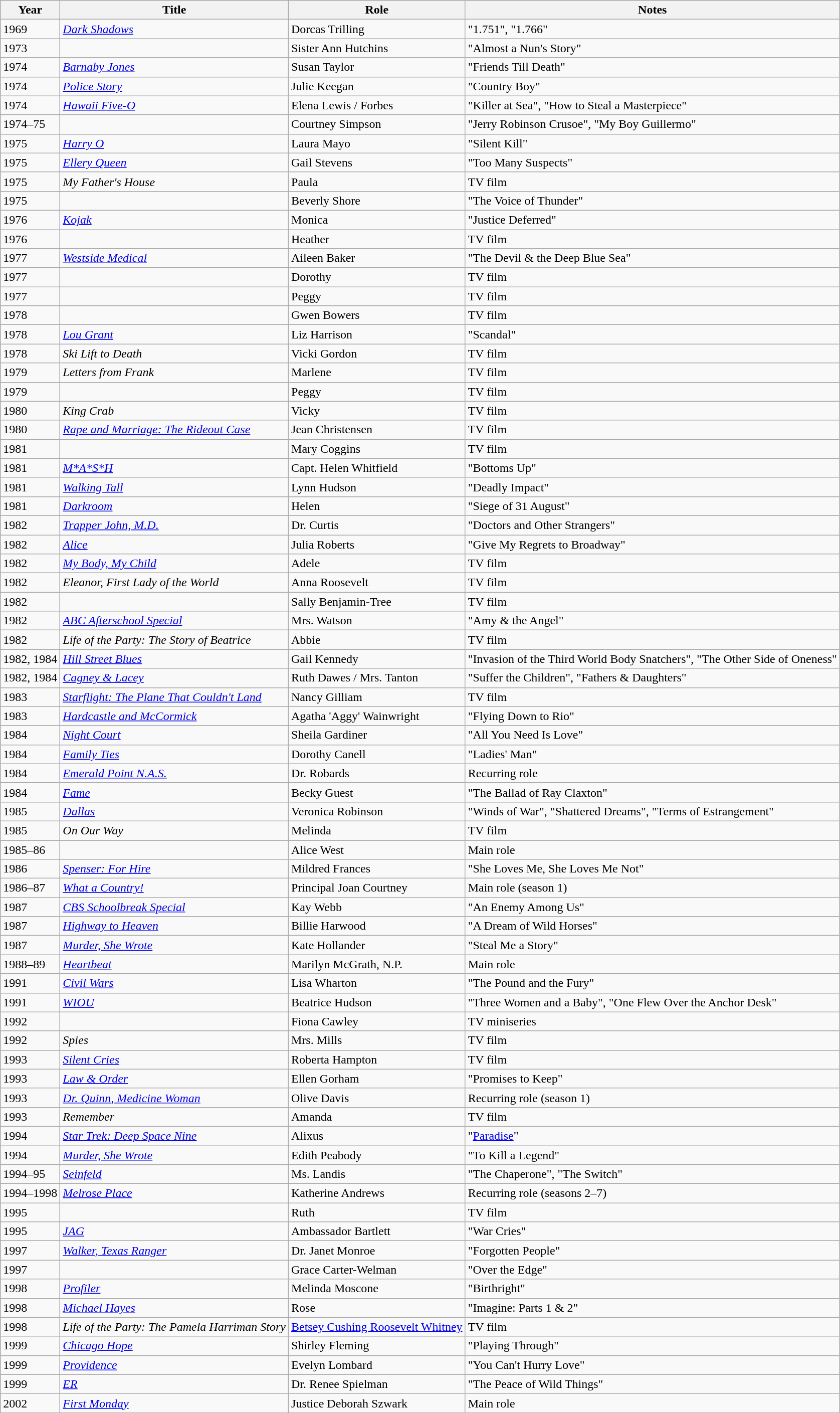<table class="wikitable sortable">
<tr>
<th>Year</th>
<th>Title</th>
<th>Role</th>
<th class="unsortable">Notes</th>
</tr>
<tr>
<td>1969</td>
<td><em><a href='#'>Dark Shadows</a></em></td>
<td>Dorcas Trilling</td>
<td>"1.751", "1.766"</td>
</tr>
<tr>
<td>1973</td>
<td><em></em></td>
<td>Sister Ann Hutchins</td>
<td>"Almost a Nun's Story"</td>
</tr>
<tr>
<td>1974</td>
<td><em><a href='#'>Barnaby Jones</a></em></td>
<td>Susan Taylor</td>
<td>"Friends Till Death"</td>
</tr>
<tr>
<td>1974</td>
<td><em><a href='#'>Police Story</a></em></td>
<td>Julie Keegan</td>
<td>"Country Boy"</td>
</tr>
<tr>
<td>1974</td>
<td><em><a href='#'>Hawaii Five-O</a></em></td>
<td>Elena Lewis / Forbes</td>
<td>"Killer at Sea", "How to Steal a Masterpiece"</td>
</tr>
<tr>
<td>1974–75</td>
<td><em></em></td>
<td>Courtney Simpson</td>
<td>"Jerry Robinson Crusoe", "My Boy Guillermo"</td>
</tr>
<tr>
<td>1975</td>
<td><em><a href='#'>Harry O</a></em></td>
<td>Laura Mayo</td>
<td>"Silent Kill"</td>
</tr>
<tr>
<td>1975</td>
<td><em><a href='#'>Ellery Queen</a></em></td>
<td>Gail Stevens</td>
<td>"Too Many Suspects"</td>
</tr>
<tr>
<td>1975</td>
<td><em>My Father's House</em></td>
<td>Paula</td>
<td>TV film</td>
</tr>
<tr>
<td>1975</td>
<td><em></em></td>
<td>Beverly Shore</td>
<td>"The Voice of Thunder"</td>
</tr>
<tr>
<td>1976</td>
<td><em><a href='#'>Kojak</a></em></td>
<td>Monica</td>
<td>"Justice Deferred"</td>
</tr>
<tr>
<td>1976</td>
<td><em></em></td>
<td>Heather</td>
<td>TV film</td>
</tr>
<tr>
<td>1977</td>
<td><em><a href='#'>Westside Medical</a></em></td>
<td>Aileen Baker</td>
<td>"The Devil & the Deep Blue Sea"</td>
</tr>
<tr>
<td>1977</td>
<td><em></em></td>
<td>Dorothy</td>
<td>TV film</td>
</tr>
<tr>
<td>1977</td>
<td><em></em></td>
<td>Peggy</td>
<td>TV film</td>
</tr>
<tr>
<td>1978</td>
<td><em></em></td>
<td>Gwen Bowers</td>
<td>TV film</td>
</tr>
<tr>
<td>1978</td>
<td><em><a href='#'>Lou Grant</a></em></td>
<td>Liz Harrison</td>
<td>"Scandal"</td>
</tr>
<tr>
<td>1978</td>
<td><em>Ski Lift to Death</em></td>
<td>Vicki Gordon</td>
<td>TV film</td>
</tr>
<tr>
<td>1979</td>
<td><em>Letters from Frank</em></td>
<td>Marlene</td>
<td>TV film</td>
</tr>
<tr>
<td>1979</td>
<td><em></em></td>
<td>Peggy</td>
<td>TV film</td>
</tr>
<tr>
<td>1980</td>
<td><em>King Crab</em></td>
<td>Vicky</td>
<td>TV film</td>
</tr>
<tr>
<td>1980</td>
<td><em><a href='#'>Rape and Marriage: The Rideout Case</a></em></td>
<td>Jean Christensen</td>
<td>TV film</td>
</tr>
<tr>
<td>1981</td>
<td><em></em></td>
<td>Mary Coggins</td>
<td>TV film</td>
</tr>
<tr>
<td>1981</td>
<td><em><a href='#'>M*A*S*H</a></em></td>
<td>Capt. Helen Whitfield</td>
<td>"Bottoms Up"</td>
</tr>
<tr>
<td>1981</td>
<td><em><a href='#'>Walking Tall</a></em></td>
<td>Lynn Hudson</td>
<td>"Deadly Impact"</td>
</tr>
<tr>
<td>1981</td>
<td><em><a href='#'>Darkroom</a></em></td>
<td>Helen</td>
<td>"Siege of 31 August"</td>
</tr>
<tr>
<td>1982</td>
<td><em><a href='#'>Trapper John, M.D.</a></em></td>
<td>Dr. Curtis</td>
<td>"Doctors and Other Strangers"</td>
</tr>
<tr>
<td>1982</td>
<td><em><a href='#'>Alice</a></em></td>
<td>Julia Roberts</td>
<td>"Give My Regrets to Broadway"</td>
</tr>
<tr>
<td>1982</td>
<td><em><a href='#'>My Body, My Child</a></em></td>
<td>Adele</td>
<td>TV film</td>
</tr>
<tr>
<td>1982</td>
<td><em>Eleanor, First Lady of the World</em></td>
<td>Anna Roosevelt</td>
<td>TV film</td>
</tr>
<tr>
<td>1982</td>
<td><em></em></td>
<td>Sally Benjamin-Tree</td>
<td>TV film</td>
</tr>
<tr>
<td>1982</td>
<td><em><a href='#'>ABC Afterschool Special</a></em></td>
<td>Mrs. Watson</td>
<td>"Amy & the Angel"</td>
</tr>
<tr>
<td>1982</td>
<td><em>Life of the Party: The Story of Beatrice</em></td>
<td>Abbie</td>
<td>TV film</td>
</tr>
<tr>
<td>1982, 1984</td>
<td><em><a href='#'>Hill Street Blues</a></em></td>
<td>Gail Kennedy</td>
<td>"Invasion of the Third World Body Snatchers", "The Other Side of Oneness"</td>
</tr>
<tr>
<td>1982, 1984</td>
<td><em><a href='#'>Cagney & Lacey</a></em></td>
<td>Ruth Dawes / Mrs. Tanton</td>
<td>"Suffer the Children", "Fathers & Daughters"</td>
</tr>
<tr>
<td>1983</td>
<td><em><a href='#'>Starflight: The Plane That Couldn't Land</a></em></td>
<td>Nancy Gilliam</td>
<td>TV film</td>
</tr>
<tr>
<td>1983</td>
<td><em><a href='#'>Hardcastle and McCormick</a></em></td>
<td>Agatha 'Aggy' Wainwright</td>
<td>"Flying Down to Rio"</td>
</tr>
<tr>
<td>1984</td>
<td><em><a href='#'>Night Court</a></em></td>
<td>Sheila Gardiner</td>
<td>"All You Need Is Love"</td>
</tr>
<tr>
<td>1984</td>
<td><em><a href='#'>Family Ties</a></em></td>
<td>Dorothy Canell</td>
<td>"Ladies' Man"</td>
</tr>
<tr>
<td>1984</td>
<td><em><a href='#'>Emerald Point N.A.S.</a></em></td>
<td>Dr. Robards</td>
<td>Recurring role</td>
</tr>
<tr>
<td>1984</td>
<td><em><a href='#'>Fame</a></em></td>
<td>Becky Guest</td>
<td>"The Ballad of Ray Claxton"</td>
</tr>
<tr>
<td>1985</td>
<td><em><a href='#'>Dallas</a></em></td>
<td>Veronica Robinson</td>
<td>"Winds of War", "Shattered Dreams", "Terms of Estrangement"</td>
</tr>
<tr>
<td>1985</td>
<td><em>On Our Way</em></td>
<td>Melinda</td>
<td>TV film</td>
</tr>
<tr>
<td>1985–86</td>
<td><em></em></td>
<td>Alice West</td>
<td>Main role</td>
</tr>
<tr>
<td>1986</td>
<td><em><a href='#'>Spenser: For Hire</a></em></td>
<td>Mildred Frances</td>
<td>"She Loves Me, She Loves Me Not"</td>
</tr>
<tr>
<td>1986–87</td>
<td><em><a href='#'>What a Country!</a></em></td>
<td>Principal Joan Courtney</td>
<td>Main role (season 1)</td>
</tr>
<tr>
<td>1987</td>
<td><em><a href='#'>CBS Schoolbreak Special</a></em></td>
<td>Kay Webb</td>
<td>"An Enemy Among Us"</td>
</tr>
<tr>
<td>1987</td>
<td><em><a href='#'>Highway to Heaven</a></em></td>
<td>Billie Harwood</td>
<td>"A Dream of Wild Horses"</td>
</tr>
<tr>
<td>1987</td>
<td><em><a href='#'>Murder, She Wrote</a></em></td>
<td>Kate Hollander</td>
<td>"Steal Me a Story"</td>
</tr>
<tr>
<td>1988–89</td>
<td><em><a href='#'>Heartbeat</a></em></td>
<td>Marilyn McGrath, N.P.</td>
<td>Main role</td>
</tr>
<tr>
<td>1991</td>
<td><em><a href='#'>Civil Wars</a></em></td>
<td>Lisa Wharton</td>
<td>"The Pound and the Fury"</td>
</tr>
<tr>
<td>1991</td>
<td><em><a href='#'>WIOU</a></em></td>
<td>Beatrice Hudson</td>
<td>"Three Women and a Baby", "One Flew Over the Anchor Desk"</td>
</tr>
<tr>
<td>1992</td>
<td><em></em></td>
<td>Fiona Cawley</td>
<td>TV miniseries</td>
</tr>
<tr>
<td>1992</td>
<td><em>Spies</em></td>
<td>Mrs. Mills</td>
<td>TV film</td>
</tr>
<tr>
<td>1993</td>
<td><em><a href='#'>Silent Cries</a></em></td>
<td>Roberta Hampton</td>
<td>TV film</td>
</tr>
<tr>
<td>1993</td>
<td><em><a href='#'>Law & Order</a></em></td>
<td>Ellen Gorham</td>
<td>"Promises to Keep"</td>
</tr>
<tr>
<td>1993</td>
<td><em><a href='#'>Dr. Quinn, Medicine Woman</a></em></td>
<td>Olive Davis</td>
<td>Recurring role (season 1)</td>
</tr>
<tr>
<td>1993</td>
<td><em>Remember</em></td>
<td>Amanda</td>
<td>TV film</td>
</tr>
<tr>
<td>1994</td>
<td><em><a href='#'>Star Trek: Deep Space Nine</a></em></td>
<td>Alixus</td>
<td>"<a href='#'>Paradise</a>"</td>
</tr>
<tr>
<td>1994</td>
<td><em><a href='#'>Murder, She Wrote</a></em></td>
<td>Edith Peabody</td>
<td>"To Kill a Legend"</td>
</tr>
<tr>
<td>1994–95</td>
<td><em><a href='#'>Seinfeld</a></em></td>
<td>Ms. Landis</td>
<td>"The Chaperone", "The Switch"</td>
</tr>
<tr>
<td>1994–1998</td>
<td><em><a href='#'>Melrose Place</a></em></td>
<td>Katherine Andrews</td>
<td>Recurring role (seasons 2–7)</td>
</tr>
<tr>
<td>1995</td>
<td><em></em></td>
<td>Ruth</td>
<td>TV film</td>
</tr>
<tr>
<td>1995</td>
<td><em><a href='#'>JAG</a></em></td>
<td>Ambassador Bartlett</td>
<td>"War Cries"</td>
</tr>
<tr>
<td>1997</td>
<td><em><a href='#'>Walker, Texas Ranger</a></em></td>
<td>Dr. Janet Monroe</td>
<td>"Forgotten People"</td>
</tr>
<tr>
<td>1997</td>
<td><em></em></td>
<td>Grace Carter-Welman</td>
<td>"Over the Edge"</td>
</tr>
<tr>
<td>1998</td>
<td><em><a href='#'>Profiler</a></em></td>
<td>Melinda Moscone</td>
<td>"Birthright"</td>
</tr>
<tr>
<td>1998</td>
<td><em><a href='#'>Michael Hayes</a></em></td>
<td>Rose</td>
<td>"Imagine: Parts 1 & 2"</td>
</tr>
<tr>
<td>1998</td>
<td><em>Life of the Party: The Pamela Harriman Story</em></td>
<td><a href='#'>Betsey Cushing Roosevelt Whitney</a></td>
<td>TV film</td>
</tr>
<tr>
<td>1999</td>
<td><em><a href='#'>Chicago Hope</a></em></td>
<td>Shirley Fleming</td>
<td>"Playing Through"</td>
</tr>
<tr>
<td>1999</td>
<td><em><a href='#'>Providence</a></em></td>
<td>Evelyn Lombard</td>
<td>"You Can't Hurry Love"</td>
</tr>
<tr>
<td>1999</td>
<td><em><a href='#'>ER</a></em></td>
<td>Dr. Renee Spielman</td>
<td>"The Peace of Wild Things"</td>
</tr>
<tr>
<td>2002</td>
<td><em><a href='#'>First Monday</a></em></td>
<td>Justice Deborah Szwark</td>
<td>Main role</td>
</tr>
</table>
